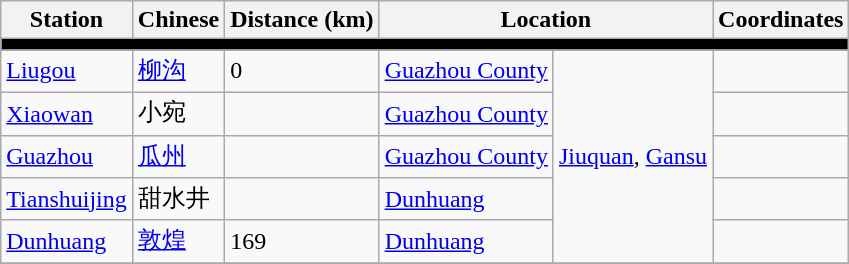<table class="wikitable" rules="all">
<tr>
<th>Station</th>
<th>Chinese</th>
<th>Distance (km)</th>
<th colspan="2">Location</th>
<th>Coordinates</th>
</tr>
<tr style = "background:black; height: 2pt">
<td colspan = "6"></td>
</tr>
<tr>
<td><a href='#'>Liugou</a></td>
<td><a href='#'>柳沟</a></td>
<td>0</td>
<td><a href='#'>Guazhou County</a></td>
<td rowspan="5"><a href='#'>Jiuquan</a>, <a href='#'>Gansu</a></td>
<td></td>
</tr>
<tr>
<td><a href='#'>Xiaowan</a></td>
<td>小宛</td>
<td></td>
<td><a href='#'>Guazhou County</a></td>
<td></td>
</tr>
<tr>
<td><a href='#'>Guazhou</a></td>
<td><a href='#'>瓜州</a></td>
<td></td>
<td><a href='#'>Guazhou County</a></td>
<td></td>
</tr>
<tr>
<td><a href='#'>Tianshuijing</a></td>
<td>甜水井</td>
<td></td>
<td><a href='#'>Dunhuang</a></td>
<td></td>
</tr>
<tr>
<td><a href='#'>Dunhuang</a></td>
<td><a href='#'>敦煌</a></td>
<td>169</td>
<td><a href='#'>Dunhuang</a></td>
<td></td>
</tr>
<tr>
</tr>
</table>
